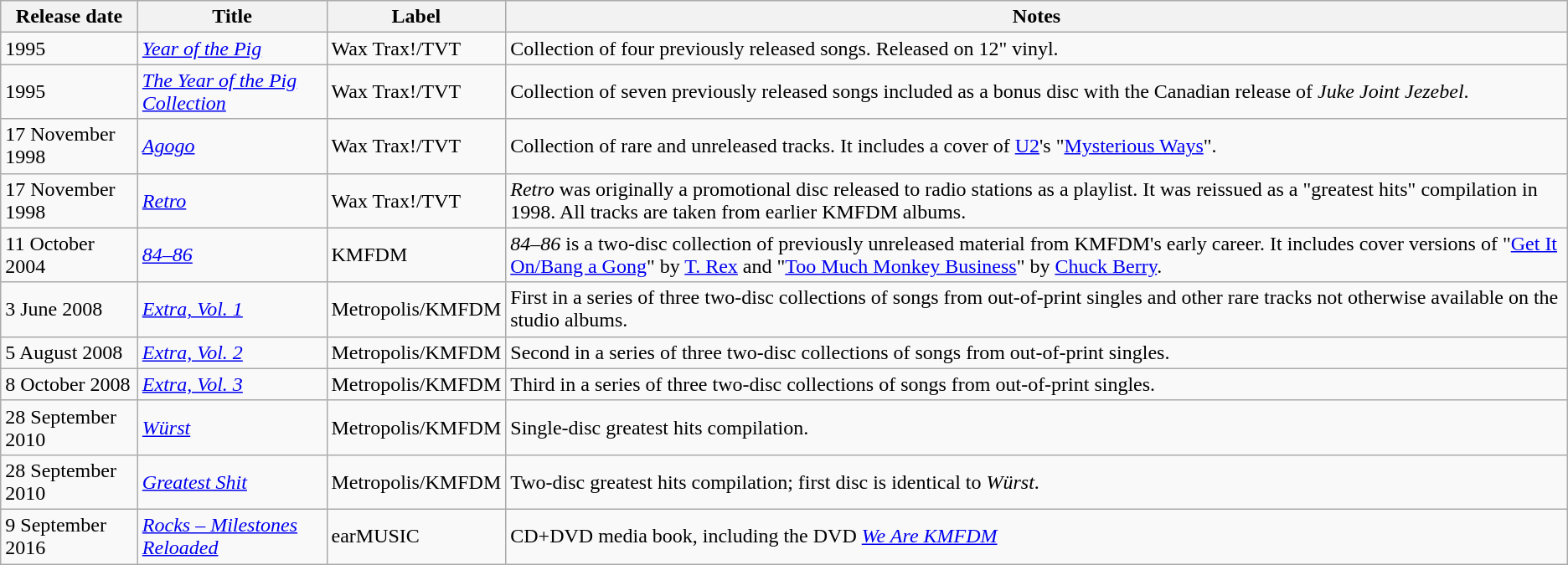<table class="wikitable">
<tr>
<th>Release date</th>
<th>Title</th>
<th>Label</th>
<th>Notes</th>
</tr>
<tr>
<td>1995</td>
<td><em><a href='#'>Year of the Pig</a></em></td>
<td>Wax Trax!/TVT</td>
<td>Collection of four previously released songs. Released on 12" vinyl.</td>
</tr>
<tr>
<td>1995</td>
<td><em><a href='#'>The Year of the Pig Collection</a></em></td>
<td>Wax Trax!/TVT</td>
<td>Collection of seven previously released songs included as a bonus disc with the Canadian release of <em>Juke Joint Jezebel</em>.</td>
</tr>
<tr>
<td>17 November 1998</td>
<td><em><a href='#'>Agogo</a></em></td>
<td>Wax Trax!/TVT</td>
<td>Collection of rare and unreleased tracks. It includes a cover of <a href='#'>U2</a>'s "<a href='#'>Mysterious Ways</a>".</td>
</tr>
<tr>
<td>17 November 1998</td>
<td><em><a href='#'>Retro</a></em></td>
<td>Wax Trax!/TVT</td>
<td><em>Retro</em> was originally a promotional disc released to radio stations as a playlist. It was reissued as a "greatest hits" compilation in 1998. All tracks are taken from earlier KMFDM albums.</td>
</tr>
<tr>
<td>11 October 2004</td>
<td><em><a href='#'>84–86</a></em></td>
<td>KMFDM</td>
<td><em>84–86</em> is a two-disc collection of previously unreleased material from KMFDM's early career. It includes cover versions of "<a href='#'>Get It On/Bang a Gong</a>" by <a href='#'>T. Rex</a> and "<a href='#'>Too Much Monkey Business</a>" by <a href='#'>Chuck Berry</a>.</td>
</tr>
<tr>
<td>3 June 2008</td>
<td><em><a href='#'>Extra, Vol. 1</a></em></td>
<td>Metropolis/KMFDM</td>
<td>First in a series of three two-disc collections of songs from out-of-print singles and other rare tracks not otherwise available on the studio albums.</td>
</tr>
<tr>
<td>5 August 2008</td>
<td><em><a href='#'>Extra, Vol. 2</a></em></td>
<td>Metropolis/KMFDM</td>
<td>Second in a series of three two-disc collections of songs from out-of-print singles.</td>
</tr>
<tr>
<td>8 October 2008</td>
<td><em><a href='#'>Extra, Vol. 3</a></em></td>
<td>Metropolis/KMFDM</td>
<td>Third in a series of three two-disc collections of songs from out-of-print singles.</td>
</tr>
<tr>
<td>28 September 2010</td>
<td><em><a href='#'>Würst</a></em></td>
<td>Metropolis/KMFDM</td>
<td>Single-disc greatest hits compilation.</td>
</tr>
<tr>
<td>28 September 2010</td>
<td><em><a href='#'>Greatest Shit</a></em></td>
<td>Metropolis/KMFDM</td>
<td>Two-disc greatest hits compilation; first disc is identical to <em>Würst</em>.</td>
</tr>
<tr>
<td>9 September 2016</td>
<td><em><a href='#'>Rocks – Milestones Reloaded</a></em></td>
<td>earMUSIC</td>
<td>CD+DVD media book, including the DVD <em><a href='#'>We Are KMFDM</a></em></td>
</tr>
</table>
